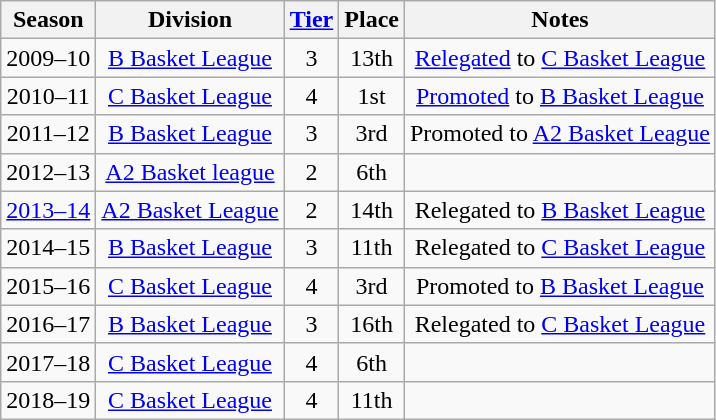<table class="wikitable" style="text-align:center">
<tr>
<th>Season</th>
<th>Division</th>
<th><a href='#'>Tier</a></th>
<th>Place</th>
<th>Notes</th>
</tr>
<tr>
<td>2009–10</td>
<td><a href='#'>B Basket League</a></td>
<td>3</td>
<td>13th</td>
<td><a href='#'>Relegated</a> to <a href='#'>C Basket League</a></td>
</tr>
<tr>
<td>2010–11</td>
<td><a href='#'>C Basket League</a></td>
<td>4</td>
<td>1st</td>
<td><a href='#'>Promoted</a> to <a href='#'>B Basket League</a></td>
</tr>
<tr>
<td>2011–12</td>
<td><a href='#'>B Basket League</a></td>
<td>3</td>
<td>3rd</td>
<td>Promoted to <a href='#'>A2 Basket League</a></td>
</tr>
<tr>
<td>2012–13</td>
<td><a href='#'>A2 Basket league</a></td>
<td>2</td>
<td>6th</td>
<td></td>
</tr>
<tr>
<td><a href='#'>2013–14</a></td>
<td><a href='#'>A2 Basket League</a></td>
<td>2</td>
<td>14th</td>
<td>Relegated to <a href='#'>B Basket League</a></td>
</tr>
<tr>
<td>2014–15</td>
<td><a href='#'>B Basket League</a></td>
<td>3</td>
<td>11th</td>
<td>Relegated to <a href='#'>C Basket League</a></td>
</tr>
<tr>
<td>2015–16</td>
<td><a href='#'>C Basket League</a></td>
<td>4</td>
<td>3rd</td>
<td>Promoted to <a href='#'>B Basket League</a></td>
</tr>
<tr>
<td>2016–17</td>
<td><a href='#'>B Basket League</a></td>
<td>3</td>
<td>16th</td>
<td>Relegated to <a href='#'>C Basket League</a></td>
</tr>
<tr>
<td>2017–18</td>
<td><a href='#'>C Basket League</a></td>
<td>4</td>
<td>6th</td>
<td></td>
</tr>
<tr>
<td>2018–19</td>
<td><a href='#'>C Basket League</a></td>
<td>4</td>
<td>11th</td>
<td></td>
</tr>
</table>
